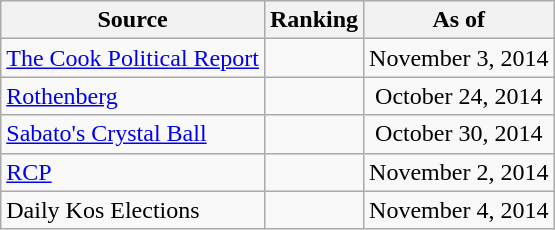<table class="wikitable" style="text-align:center">
<tr>
<th>Source</th>
<th>Ranking</th>
<th>As of</th>
</tr>
<tr>
<td align=left><a href='#'>The Cook Political Report</a></td>
<td></td>
<td>November 3, 2014</td>
</tr>
<tr>
<td align=left><a href='#'>Rothenberg</a></td>
<td></td>
<td>October 24, 2014</td>
</tr>
<tr>
<td align=left><a href='#'>Sabato's Crystal Ball</a></td>
<td></td>
<td>October 30, 2014</td>
</tr>
<tr>
<td align="left"><a href='#'>RCP</a></td>
<td></td>
<td>November 2, 2014</td>
</tr>
<tr>
<td align=left>Daily Kos Elections</td>
<td></td>
<td>November 4, 2014</td>
</tr>
</table>
